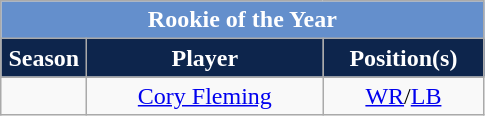<table class="wikitable sortable" style="text-align:center">
<tr>
<td colspan="4" style="background:#648fcc; color:white;"><strong>Rookie of the Year</strong></td>
</tr>
<tr>
<th style="width:50px; background:#0d254c; color:white;">Season</th>
<th style="width:150px; background:#0d254c; color:white;">Player</th>
<th style="width:100px; background:#0d254c; color:white;">Position(s)</th>
</tr>
<tr>
<td></td>
<td><a href='#'>Cory Fleming</a></td>
<td><a href='#'>WR</a>/<a href='#'>LB</a></td>
</tr>
</table>
